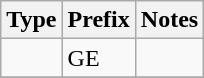<table class="wikitable collapsible">
<tr>
<th>Type</th>
<th>Prefix</th>
<th>Notes</th>
</tr>
<tr>
<td></td>
<td>GE</td>
<td></td>
</tr>
<tr>
</tr>
</table>
